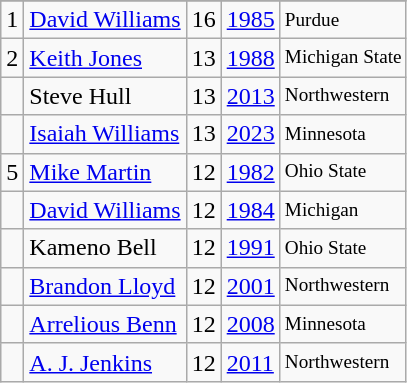<table class="wikitable">
<tr>
</tr>
<tr>
<td>1</td>
<td><a href='#'>David Williams</a></td>
<td>16</td>
<td><a href='#'>1985</a></td>
<td style="font-size:80%;">Purdue</td>
</tr>
<tr>
<td>2</td>
<td><a href='#'>Keith Jones</a></td>
<td>13</td>
<td><a href='#'>1988</a></td>
<td style="font-size:80%;">Michigan State</td>
</tr>
<tr>
<td></td>
<td>Steve Hull</td>
<td>13</td>
<td><a href='#'>2013</a></td>
<td style="font-size:80%;">Northwestern</td>
</tr>
<tr>
<td></td>
<td><a href='#'>Isaiah Williams</a></td>
<td>13</td>
<td><a href='#'>2023</a></td>
<td style="font-size:80%;">Minnesota</td>
</tr>
<tr>
<td>5</td>
<td><a href='#'>Mike Martin</a></td>
<td>12</td>
<td><a href='#'>1982</a></td>
<td style="font-size:80%;">Ohio State</td>
</tr>
<tr>
<td></td>
<td><a href='#'>David Williams</a></td>
<td>12</td>
<td><a href='#'>1984</a></td>
<td style="font-size:80%;">Michigan</td>
</tr>
<tr>
<td></td>
<td>Kameno Bell</td>
<td>12</td>
<td><a href='#'>1991</a></td>
<td style="font-size:80%;">Ohio State</td>
</tr>
<tr>
<td></td>
<td><a href='#'>Brandon Lloyd</a></td>
<td>12</td>
<td><a href='#'>2001</a></td>
<td style="font-size:80%;">Northwestern</td>
</tr>
<tr>
<td></td>
<td><a href='#'>Arrelious Benn</a></td>
<td>12</td>
<td><a href='#'>2008</a></td>
<td style="font-size:80%;">Minnesota</td>
</tr>
<tr>
<td></td>
<td><a href='#'>A. J. Jenkins</a></td>
<td>12</td>
<td><a href='#'>2011</a></td>
<td style="font-size:80%;">Northwestern</td>
</tr>
</table>
